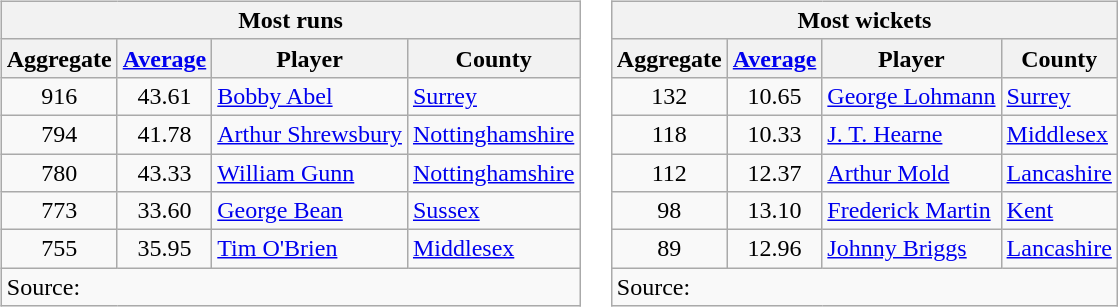<table>
<tr valign="top">
<td><br><table class="wikitable" style="text-align:left;">
<tr>
<th colspan=4>Most runs</th>
</tr>
<tr>
<th>Aggregate</th>
<th><a href='#'>Average</a></th>
<th>Player</th>
<th>County</th>
</tr>
<tr>
<td style="text-align:center;">916</td>
<td style="text-align:center;">43.61</td>
<td><a href='#'>Bobby Abel</a></td>
<td><a href='#'>Surrey</a></td>
</tr>
<tr>
<td style="text-align:center;">794</td>
<td style="text-align:center;">41.78</td>
<td><a href='#'>Arthur Shrewsbury</a></td>
<td><a href='#'>Nottinghamshire</a></td>
</tr>
<tr>
<td style="text-align:center;">780</td>
<td style="text-align:center;">43.33</td>
<td><a href='#'>William Gunn</a></td>
<td><a href='#'>Nottinghamshire</a></td>
</tr>
<tr>
<td style="text-align:center;">773</td>
<td style="text-align:center;">33.60</td>
<td><a href='#'>George Bean</a></td>
<td><a href='#'>Sussex</a></td>
</tr>
<tr>
<td style="text-align:center;">755</td>
<td style="text-align:center;">35.95</td>
<td><a href='#'>Tim O'Brien</a></td>
<td><a href='#'>Middlesex</a></td>
</tr>
<tr>
<td colspan=4 align="left">Source:</td>
</tr>
</table>
</td>
<td><br><table class="wikitable" style="text-align:left;">
<tr>
<th colspan=4>Most wickets</th>
</tr>
<tr>
<th>Aggregate</th>
<th><a href='#'>Average</a></th>
<th>Player</th>
<th>County</th>
</tr>
<tr>
<td style="text-align:center;">132</td>
<td style="text-align:center;">10.65</td>
<td><a href='#'>George Lohmann</a></td>
<td><a href='#'>Surrey</a></td>
</tr>
<tr>
<td style="text-align:center;">118</td>
<td style="text-align:center;">10.33</td>
<td><a href='#'>J. T. Hearne</a></td>
<td><a href='#'>Middlesex</a></td>
</tr>
<tr>
<td style="text-align:center;">112</td>
<td style="text-align:center;">12.37</td>
<td><a href='#'>Arthur Mold</a></td>
<td><a href='#'>Lancashire</a></td>
</tr>
<tr>
<td style="text-align:center;">98</td>
<td style="text-align:center;">13.10</td>
<td><a href='#'>Frederick Martin</a></td>
<td><a href='#'>Kent</a></td>
</tr>
<tr>
<td style="text-align:center;">89</td>
<td style="text-align:center;">12.96</td>
<td><a href='#'>Johnny Briggs</a></td>
<td><a href='#'>Lancashire</a></td>
</tr>
<tr>
<td colspan=4 align="left">Source:</td>
</tr>
</table>
</td>
</tr>
</table>
